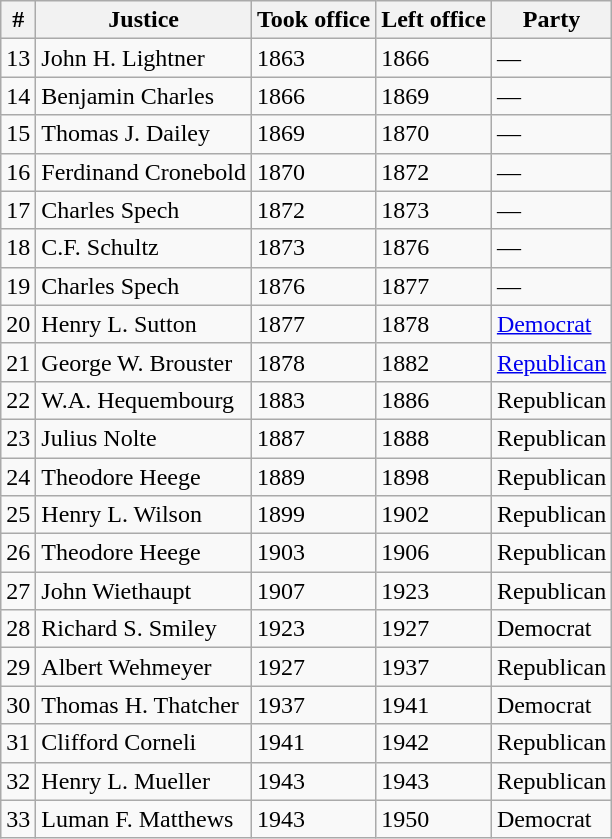<table class="wikitable">
<tr>
<th>#</th>
<th>Justice</th>
<th>Took office</th>
<th>Left office</th>
<th>Party</th>
</tr>
<tr>
<td>13</td>
<td>John H. Lightner</td>
<td>1863</td>
<td>1866</td>
<td>—</td>
</tr>
<tr>
<td>14</td>
<td>Benjamin Charles</td>
<td>1866</td>
<td>1869</td>
<td>—</td>
</tr>
<tr>
<td>15</td>
<td>Thomas J. Dailey</td>
<td>1869</td>
<td>1870</td>
<td>—</td>
</tr>
<tr>
<td>16</td>
<td>Ferdinand Cronebold</td>
<td>1870</td>
<td>1872</td>
<td>—</td>
</tr>
<tr>
<td>17</td>
<td>Charles Spech</td>
<td>1872</td>
<td>1873</td>
<td>—</td>
</tr>
<tr>
<td>18</td>
<td>C.F. Schultz</td>
<td>1873</td>
<td>1876</td>
<td>—</td>
</tr>
<tr>
<td>19</td>
<td>Charles Spech</td>
<td>1876</td>
<td>1877</td>
<td>—</td>
</tr>
<tr>
<td>20</td>
<td>Henry L. Sutton</td>
<td>1877</td>
<td>1878</td>
<td><a href='#'>Democrat</a></td>
</tr>
<tr>
<td>21</td>
<td>George W. Brouster</td>
<td>1878</td>
<td>1882</td>
<td><a href='#'>Republican</a></td>
</tr>
<tr>
<td>22</td>
<td>W.A. Hequembourg</td>
<td>1883</td>
<td>1886</td>
<td>Republican</td>
</tr>
<tr>
<td>23</td>
<td>Julius Nolte</td>
<td>1887</td>
<td>1888</td>
<td>Republican</td>
</tr>
<tr>
<td>24</td>
<td>Theodore Heege</td>
<td>1889</td>
<td>1898</td>
<td>Republican</td>
</tr>
<tr>
<td>25</td>
<td>Henry L. Wilson</td>
<td>1899</td>
<td>1902</td>
<td>Republican</td>
</tr>
<tr>
<td>26</td>
<td>Theodore Heege</td>
<td>1903</td>
<td>1906</td>
<td>Republican</td>
</tr>
<tr>
<td>27</td>
<td>John Wiethaupt</td>
<td>1907</td>
<td>1923</td>
<td>Republican</td>
</tr>
<tr>
<td>28</td>
<td>Richard S. Smiley</td>
<td>1923</td>
<td>1927</td>
<td>Democrat</td>
</tr>
<tr>
<td>29</td>
<td>Albert Wehmeyer</td>
<td>1927</td>
<td>1937</td>
<td>Republican</td>
</tr>
<tr>
<td>30</td>
<td>Thomas H. Thatcher</td>
<td>1937</td>
<td>1941</td>
<td>Democrat</td>
</tr>
<tr>
<td>31</td>
<td>Clifford Corneli</td>
<td>1941</td>
<td>1942</td>
<td>Republican</td>
</tr>
<tr>
<td>32</td>
<td>Henry L. Mueller</td>
<td>1943</td>
<td>1943</td>
<td>Republican</td>
</tr>
<tr>
<td>33</td>
<td>Luman F. Matthews</td>
<td>1943</td>
<td>1950</td>
<td>Democrat</td>
</tr>
</table>
